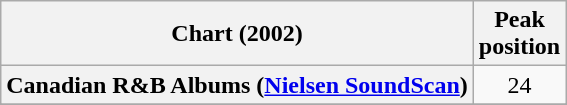<table class="wikitable sortable plainrowheaders" style="text-align:center">
<tr>
<th scope="col">Chart (2002)</th>
<th scope="col">Peak<br> position</th>
</tr>
<tr>
<th scope="row">Canadian R&B Albums (<a href='#'>Nielsen SoundScan</a>)</th>
<td style="text-align:center;">24</td>
</tr>
<tr>
</tr>
<tr>
</tr>
</table>
